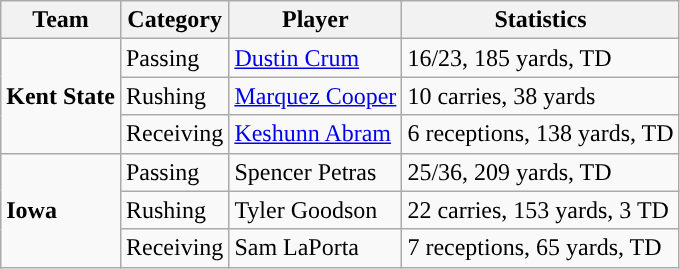<table class="wikitable" style="float: left;">
<tr>
<th>Team</th>
<th>Category</th>
<th>Player</th>
<th>Statistics</th>
</tr>
<tr>
<td rowspan=3><strong>Kent State</strong></td>
<td>Passing</td>
<td><a href='#'>Dustin Crum</a></td>
<td>16/23, 185 yards, TD</td>
</tr>
<tr>
<td>Rushing</td>
<td><a href='#'>Marquez Cooper</a></td>
<td>10 carries, 38 yards</td>
</tr>
<tr>
<td>Receiving</td>
<td><a href='#'>Keshunn Abram</a></td>
<td>6 receptions, 138 yards, TD</td>
</tr>
<tr>
<td rowspan=3><strong>Iowa</strong></td>
<td>Passing</td>
<td>Spencer Petras</td>
<td>25/36, 209 yards, TD</td>
</tr>
<tr>
<td>Rushing</td>
<td>Tyler Goodson</td>
<td>22 carries, 153 yards, 3 TD</td>
</tr>
<tr>
<td>Receiving</td>
<td>Sam LaPorta</td>
<td>7 receptions, 65 yards, TD</td>
</tr>
</table>
